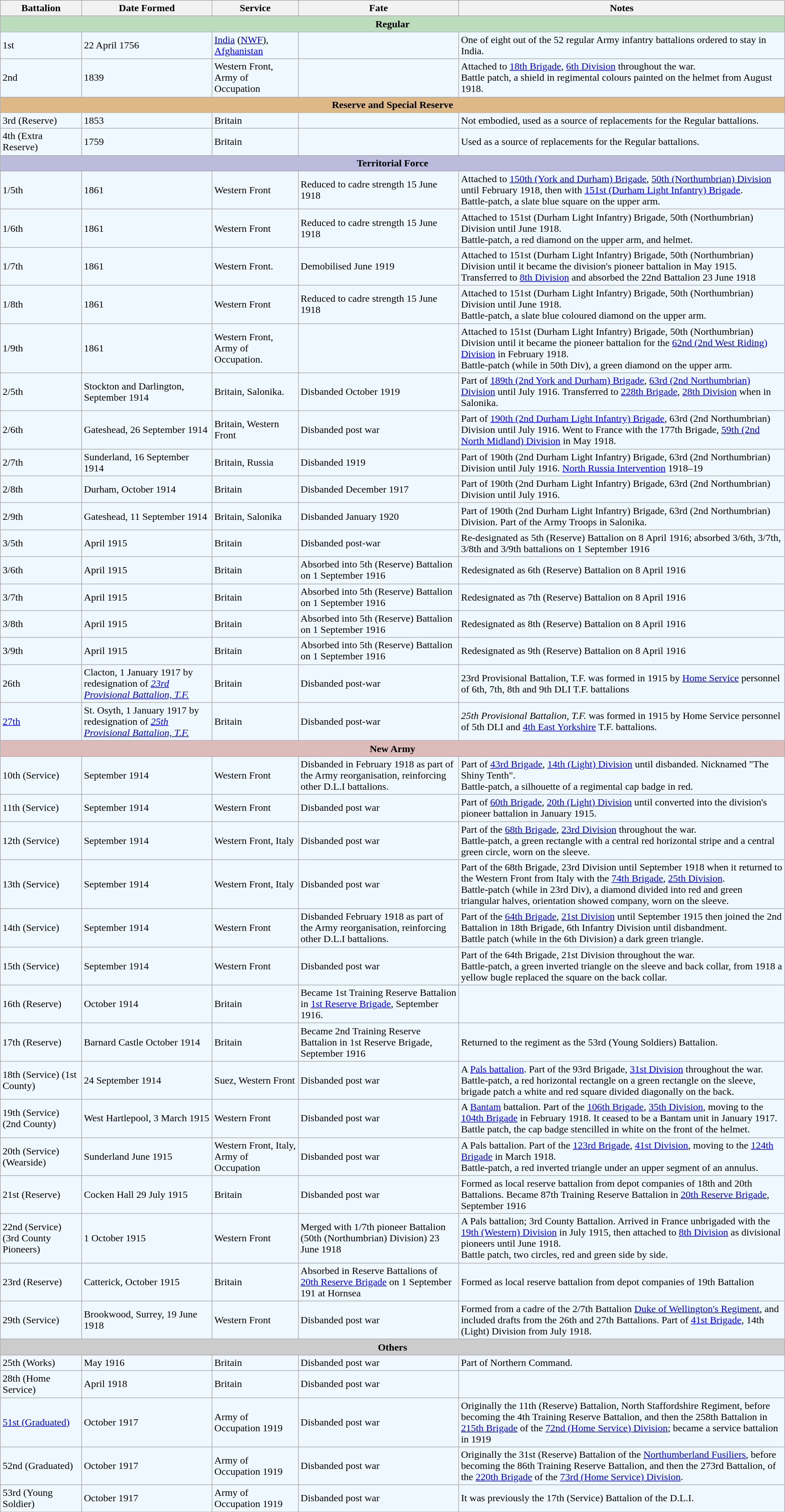<table class="wikitable" style="width:100%;">
<tr>
<th>Battalion</th>
<th>Date Formed</th>
<th>Service</th>
<th>Fate</th>
<th>Notes</th>
</tr>
<tr>
<th colspan="5" style="background:#bdb;">Regular</th>
</tr>
<tr style="background:#f0f8ff;">
<td>1st</td>
<td>22 April 1756</td>
<td><a href='#'>India</a> (<a href='#'>NWF</a>), <a href='#'>Afghanistan</a></td>
<td></td>
<td>One of eight out of the 52 regular Army infantry battalions ordered to stay in India.</td>
</tr>
<tr style="background:#f0f8ff;">
<td>2nd</td>
<td>1839</td>
<td>Western Front, Army of Occupation</td>
<td></td>
<td>Attached to <a href='#'>18th Brigade</a>, <a href='#'>6th Division</a> throughout the war. <br>Battle patch, a shield in regimental colours painted on the helmet from August 1918.</td>
</tr>
<tr>
<th colspan="5" style="background:#deb887;">Reserve and Special Reserve</th>
</tr>
<tr style="background:#f0f8ff;">
<td>3rd (Reserve)</td>
<td>1853</td>
<td>Britain</td>
<td></td>
<td>Not embodied, used as a source of replacements for the Regular battalions.</td>
</tr>
<tr style="background:#f0f8ff;">
<td>4th (Extra Reserve)</td>
<td>1759</td>
<td>Britain</td>
<td></td>
<td>Used as a source of replacements for the Regular battalions.</td>
</tr>
<tr>
<th colspan="5" style="background:#bbd;">Territorial Force</th>
</tr>
<tr style="background:#f0f8ff;">
<td>1/5th</td>
<td>1861</td>
<td>Western Front</td>
<td>Reduced to cadre strength 15 June 1918</td>
<td>Attached to <a href='#'>150th (York and Durham) Brigade</a>, <a href='#'>50th (Northumbrian) Division</a> until February 1918, then with <a href='#'>151st (Durham Light Infantry) Brigade</a>.<br>Battle-patch, a slate blue square on the upper arm.</td>
</tr>
<tr style="background:#f0f8ff;">
<td>1/6th</td>
<td>1861</td>
<td>Western Front</td>
<td>Reduced to cadre strength 15 June 1918</td>
<td>Attached to 151st (Durham Light Infantry) Brigade, 50th (Northumbrian) Division until June 1918.<br>Battle-patch, a red diamond on the upper arm, and helmet.</td>
</tr>
<tr style="background:#f0f8ff;">
<td>1/7th</td>
<td>1861</td>
<td>Western Front.</td>
<td>Demobilised June 1919</td>
<td>Attached to 151st (Durham Light Infantry) Brigade, 50th (Northumbrian) Division until it became the division's pioneer battalion in May 1915. Transferred to <a href='#'>8th Division</a> and absorbed the 22nd Battalion 23 June 1918</td>
</tr>
<tr style="background:#f0f8ff;">
<td>1/8th</td>
<td>1861</td>
<td>Western Front</td>
<td>Reduced to cadre strength 15 June 1918</td>
<td>Attached to 151st (Durham Light Infantry) Brigade, 50th (Northumbrian) Division until June 1918.<br>Battle-patch, a slate blue coloured diamond on the upper arm.</td>
</tr>
<tr style="background:#f0f8ff;">
<td>1/9th</td>
<td>1861</td>
<td>Western Front, Army of Occupation.</td>
<td></td>
<td>Attached to 151st (Durham Light Infantry) Brigade, 50th (Northumbrian) Division until it became the pioneer battalion for the <a href='#'>62nd (2nd West Riding) Division</a> in February 1918.<br>Battle-patch (while in 50th Div), a green diamond on the upper arm.</td>
</tr>
<tr style="background:#f0f8ff;">
<td>2/5th</td>
<td>Stockton and Darlington, September 1914</td>
<td>Britain, Salonika.</td>
<td>Disbanded October 1919</td>
<td>Part of <a href='#'>189th (2nd York and Durham) Brigade</a>, <a href='#'>63rd (2nd Northumbrian) Division</a> until July 1916. Transferred to <a href='#'>228th Brigade</a>, <a href='#'>28th Division</a> when in Salonika.</td>
</tr>
<tr style="background:#f0f8ff;">
<td>2/6th</td>
<td>Gateshead, 26 September 1914</td>
<td>Britain, Western Front</td>
<td>Disbanded post war</td>
<td>Part of <a href='#'>190th (2nd Durham Light Infantry) Brigade</a>, 63rd (2nd Northumbrian) Division until July 1916. Went to France with the 177th Brigade, <a href='#'>59th (2nd North Midland) Division</a> in May 1918.</td>
</tr>
<tr style="background:#f0f8ff;">
<td>2/7th</td>
<td>Sunderland, 16 September 1914</td>
<td>Britain, Russia</td>
<td>Disbanded 1919</td>
<td>Part of 190th (2nd Durham Light Infantry) Brigade, 63rd (2nd Northumbrian) Division until July 1916. <a href='#'>North Russia Intervention</a> 1918–19</td>
</tr>
<tr style="background:#f0f8ff;">
<td>2/8th</td>
<td>Durham, October 1914</td>
<td>Britain</td>
<td>Disbanded December 1917</td>
<td>Part of 190th (2nd Durham Light Infantry) Brigade, 63rd (2nd Northumbrian) Division until July 1916.</td>
</tr>
<tr style="background:#f0f8ff;">
<td>2/9th</td>
<td>Gateshead, 11 September 1914</td>
<td>Britain, Salonika</td>
<td>Disbanded January 1920</td>
<td>Part of 190th (2nd Durham Light Infantry) Brigade, 63rd (2nd Northumbrian) Division. Part of the Army Troops in Salonika.</td>
</tr>
<tr style="background:#f0f8ff;">
<td>3/5th</td>
<td>April 1915</td>
<td>Britain</td>
<td>Disbanded post-war</td>
<td>Re-designated as 5th (Reserve) Battalion on 8 April 1916; absorbed 3/6th, 3/7th, 3/8th and 3/9th battalions on 1 September 1916</td>
</tr>
<tr style="background:#f0f8ff;">
<td>3/6th</td>
<td>April 1915</td>
<td>Britain</td>
<td>Absorbed into 5th (Reserve) Battalion on 1 September 1916</td>
<td>Redesignated as 6th (Reserve) Battalion on 8 April 1916</td>
</tr>
<tr style="background:#f0f8ff;">
<td>3/7th</td>
<td>April 1915</td>
<td>Britain</td>
<td>Absorbed into 5th (Reserve) Battalion on 1 September 1916</td>
<td>Redesignated as 7th (Reserve) Battalion on 8 April 1916</td>
</tr>
<tr style="background:#f0f8ff;">
<td>3/8th</td>
<td>April 1915</td>
<td>Britain</td>
<td>Absorbed into 5th (Reserve) Battalion on 1 September 1916</td>
<td>Redesignated as 8th (Reserve) Battalion on 8 April 1916</td>
</tr>
<tr style="background:#f0f8ff;">
<td>3/9th</td>
<td>April 1915</td>
<td>Britain</td>
<td>Absorbed into 5th (Reserve) Battalion on 1 September 1916</td>
<td>Redesignated as 9th (Reserve) Battalion on 8 April 1916</td>
</tr>
<tr style="background:#f0f8ff;">
<td>26th</td>
<td>Clacton, 1 January 1917 by redesignation of <em><a href='#'>23rd Provisional Battalion, T.F.</a></em></td>
<td>Britain</td>
<td>Disbanded post-war</td>
<td>23rd Provisional Battalion, T.F. was formed in 1915 by <a href='#'>Home Service</a> personnel of 6th, 7th, 8th and 9th DLI T.F. battalions</td>
</tr>
<tr style="background:#f0f8ff;">
<td><a href='#'>27th</a></td>
<td>St. Osyth, 1 January 1917 by redesignation of <em><a href='#'>25th Provisional Battalion, T.F.</a></em></td>
<td>Britain</td>
<td>Disbanded post-war</td>
<td><em>25th Provisional Battalion, T.F.</em> was formed in 1915 by Home Service personnel of 5th DLI and <a href='#'>4th East Yorkshire</a> T.F. battalions.</td>
</tr>
<tr>
<th colspan="5" style="background:#dbb;">New Army</th>
</tr>
<tr style="background:#f0f8ff;">
<td>10th (Service)</td>
<td>September 1914</td>
<td>Western Front</td>
<td>Disbanded in February 1918 as part of the Army reorganisation, reinforcing other D.L.I battalions.</td>
<td>Part of <a href='#'>43rd Brigade</a>, <a href='#'>14th (Light) Division</a> until disbanded. Nicknamed "The Shiny Tenth".<br> Battle-patch, a silhouette of a regimental cap badge in red.</td>
</tr>
<tr style="background:#f0f8ff;">
<td>11th (Service)</td>
<td>September 1914</td>
<td>Western Front</td>
<td>Disbanded post war</td>
<td>Part of <a href='#'>60th Brigade</a>, <a href='#'>20th (Light) Division</a> until converted into the division's pioneer battalion in January 1915.</td>
</tr>
<tr style="background:#f0f8ff;">
<td>12th (Service)</td>
<td>September 1914</td>
<td>Western Front, Italy</td>
<td>Disbanded post war</td>
<td>Part of the <a href='#'>68th Brigade</a>, <a href='#'>23rd Division</a> throughout the war.<br> Battle-patch, a green rectangle with a central red horizontal stripe and a central green circle, worn on the sleeve.</td>
</tr>
<tr style="background:#f0f8ff;">
<td>13th (Service)</td>
<td>September 1914</td>
<td>Western Front, Italy</td>
<td>Disbanded post war</td>
<td>Part of the 68th Brigade, 23rd Division until September 1918 when it returned to the Western Front from Italy with the <a href='#'>74th Brigade</a>, <a href='#'>25th Division</a>.<br> Battle-patch (while in 23rd Div), a diamond divided into red and green triangular halves, orientation showed company, worn on the sleeve.</td>
</tr>
<tr style="background:#f0f8ff;">
<td>14th (Service)</td>
<td>September 1914</td>
<td>Western Front</td>
<td>Disbanded February 1918 as part of the Army reorganisation, reinforcing other D.L.I battalions.</td>
<td>Part of the <a href='#'>64th Brigade</a>, <a href='#'>21st Division</a> until September 1915 then joined the 2nd Battalion in 18th Brigade, 6th Infantry Division until disbandment. <br>Battle patch (while in the 6th Division) a dark green triangle.</td>
</tr>
<tr style="background:#f0f8ff;">
<td>15th (Service)</td>
<td>September 1914</td>
<td>Western Front</td>
<td>Disbanded post war</td>
<td>Part of the 64th Brigade, 21st Division throughout the war.<br> Battle-patch, a green inverted triangle on the sleeve and back collar, from 1918 a yellow bugle replaced the square on the back collar.</td>
</tr>
<tr style="background:#f0f8ff;">
<td>16th (Reserve)</td>
<td>October 1914</td>
<td>Britain</td>
<td>Became 1st Training Reserve Battalion in <a href='#'>1st Reserve Brigade</a>, September 1916.</td>
<td></td>
</tr>
<tr style="background:#f0f8ff;">
<td>17th (Reserve)</td>
<td>Barnard Castle October 1914</td>
<td>Britain</td>
<td>Became 2nd Training Reserve Battalion in 1st Reserve Brigade, September 1916</td>
<td>Returned to the regiment as the 53rd (Young Soldiers) Battalion.</td>
</tr>
<tr style="background:#f0f8ff;">
<td>18th (Service) (1st County)</td>
<td>24 September 1914</td>
<td>Suez, Western Front</td>
<td>Disbanded post war</td>
<td>A <a href='#'>Pals battalion</a>. Part of the 93rd Brigade, <a href='#'>31st Division</a> throughout the war.<br> Battle-patch, a red horizontal rectangle on a green rectangle on the sleeve, brigade patch a white and red square divided diagonally on the back.</td>
</tr>
<tr style="background:#f0f8ff;">
<td>19th (Service) (2nd County)</td>
<td>West Hartlepool, 3 March 1915</td>
<td>Western Front</td>
<td>Disbanded post war</td>
<td>A <a href='#'>Bantam</a> battalion. Part of the <a href='#'>106th Brigade</a>, <a href='#'>35th Division</a>, moving to the <a href='#'>104th Brigade</a> in February 1918. It ceased to be a Bantam unit in January 1917.<br> Battle patch, the cap badge stencilled in white on the front of the helmet.</td>
</tr>
<tr style="background:#f0f8ff;">
<td>20th (Service) (Wearside)</td>
<td>Sunderland June 1915</td>
<td>Western Front, Italy, Army of Occupation</td>
<td>Disbanded post war</td>
<td>A Pals battalion. Part of the <a href='#'>123rd Brigade</a>, <a href='#'>41st Division</a>, moving to the <a href='#'>124th Brigade</a> in March 1918.<br>Battle-patch, a red inverted triangle under an upper segment of an annulus.</td>
</tr>
<tr style="background:#f0f8ff;">
<td>21st (Reserve)</td>
<td>Cocken Hall 29 July 1915</td>
<td>Britain</td>
<td>Disbanded post war</td>
<td>Formed as local reserve battalion from depot companies of 18th and 20th Battalions. Became 87th Training Reserve Battalion in <a href='#'>20th Reserve Brigade</a>, September 1916</td>
</tr>
<tr style="background:#f0f8ff;">
<td>22nd (Service) (3rd County Pioneers)</td>
<td>1 October 1915</td>
<td>Western Front</td>
<td>Merged with 1/7th pioneer Battalion (50th (Northumbrian) Division) 23 June 1918</td>
<td>A Pals battalion; 3rd County Battalion. Arrived in France unbrigaded with the <a href='#'>19th (Western) Division</a> in July 1915, then attached to <a href='#'>8th Division</a> as divisional pioneers until June 1918.<br> Battle patch, two circles, red and green side by side.</td>
</tr>
<tr style="background:#f0f8ff;">
<td>23rd (Reserve)</td>
<td>Catterick, October 1915</td>
<td>Britain</td>
<td>Absorbed in Reserve Battalions of <a href='#'>20th Reserve Brigade</a> on 1 September 191 at Hornsea</td>
<td>Formed as local reserve battalion from depot companies of 19th Battalion</td>
</tr>
<tr style="background:#f0f8ff;">
<td>29th (Service)</td>
<td>Brookwood, Surrey, 19 June 1918</td>
<td>Western Front</td>
<td>Disbanded  post war</td>
<td>Formed from a cadre of the 2/7th Battalion <a href='#'>Duke of Wellington's Regiment</a>, and included drafts from the 26th and 27th Battalions. Part of <a href='#'>41st Brigade</a>, 14th (Light) Division from July 1918.</td>
</tr>
<tr>
<th colspan="5" style="background:#ccc;">Others</th>
</tr>
<tr style="background:#f0f8ff;">
<td>25th (Works)</td>
<td>May 1916</td>
<td>Britain</td>
<td>Disbanded post war</td>
<td>Part of Northern Command.</td>
</tr>
<tr style="background:#f0f8ff;">
<td>28th (Home Service)</td>
<td>April 1918</td>
<td>Britain</td>
<td>Disbanded post war</td>
<td></td>
</tr>
<tr style="background:#f0f8ff;">
<td><a href='#'>51st (Graduated)</a></td>
<td>October 1917</td>
<td>Army of Occupation 1919</td>
<td>Disbanded post war</td>
<td>Originally the 11th (Reserve) Battalion, North Staffordshire Regiment, before becoming the 4th Training Reserve Battalion, and then the 258th Battalion in <a href='#'>215th Brigade</a> of the <a href='#'>72nd (Home Service) Division</a>; became a service battalion in 1919</td>
</tr>
<tr style="background:#f0f8ff;">
<td>52nd (Graduated)</td>
<td>October 1917</td>
<td>Army of Occupation 1919</td>
<td>Disbanded post war</td>
<td>Originally the 31st (Reserve) Battalion of the <a href='#'>Northumberland Fusiliers</a>, before becoming the 86th Training Reserve Battalion, and then the 273rd Battalion, of the <a href='#'>220th Brigade</a> of the <a href='#'>73rd (Home Service) Division</a>.</td>
</tr>
<tr style="background:#f0f8ff;">
<td>53rd (Young Soldier)</td>
<td>October 1917</td>
<td>Army of Occupation 1919</td>
<td>Disbanded post war</td>
<td>It was previously the 17th (Service) Battalion of the D.L.I.</td>
</tr>
<tr>
</tr>
</table>
